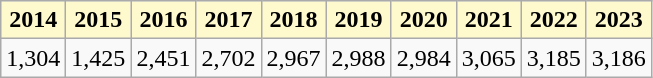<table class="wikitable">
<tr align="center" style="background:#FFFACD;">
<td><strong>2014</strong></td>
<td><strong>2015</strong></td>
<td><strong>2016</strong></td>
<td><strong>2017</strong></td>
<td><strong>2018</strong></td>
<td><strong>2019</strong></td>
<td><strong>2020</strong></td>
<td><strong>2021</strong></td>
<td><strong>2022</strong></td>
<td><strong>2023</strong></td>
</tr>
<tr>
<td>1,304</td>
<td>1,425</td>
<td>2,451</td>
<td>2,702</td>
<td>2,967</td>
<td>2,988</td>
<td>2,984</td>
<td>3,065</td>
<td>3,185</td>
<td>3,186</td>
</tr>
</table>
